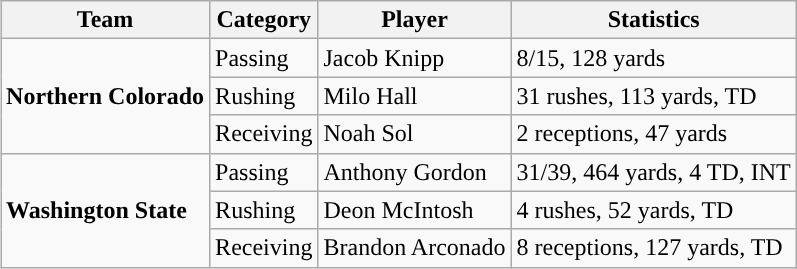<table class="wikitable" style="float: right;">
<tr>
<th>Team</th>
<th>Category</th>
<th>Player</th>
<th>Statistics</th>
</tr>
<tr>
<td rowspan=3><strong>Northern Colorado</strong></td>
<td>Passing</td>
<td>Jacob Knipp</td>
<td>8/15, 128 yards</td>
</tr>
<tr>
<td>Rushing</td>
<td>Milo Hall</td>
<td>31 rushes, 113 yards, TD</td>
</tr>
<tr>
<td>Receiving</td>
<td>Noah Sol</td>
<td>2 receptions, 47 yards</td>
</tr>
<tr>
<td rowspan=3><strong>Washington State</strong></td>
<td>Passing</td>
<td>Anthony Gordon</td>
<td>31/39, 464 yards, 4 TD, INT</td>
</tr>
<tr>
<td>Rushing</td>
<td>Deon McIntosh</td>
<td>4 rushes, 52 yards, TD</td>
</tr>
<tr>
<td>Receiving</td>
<td>Brandon Arconado</td>
<td>8 receptions, 127 yards, TD</td>
</tr>
</table>
